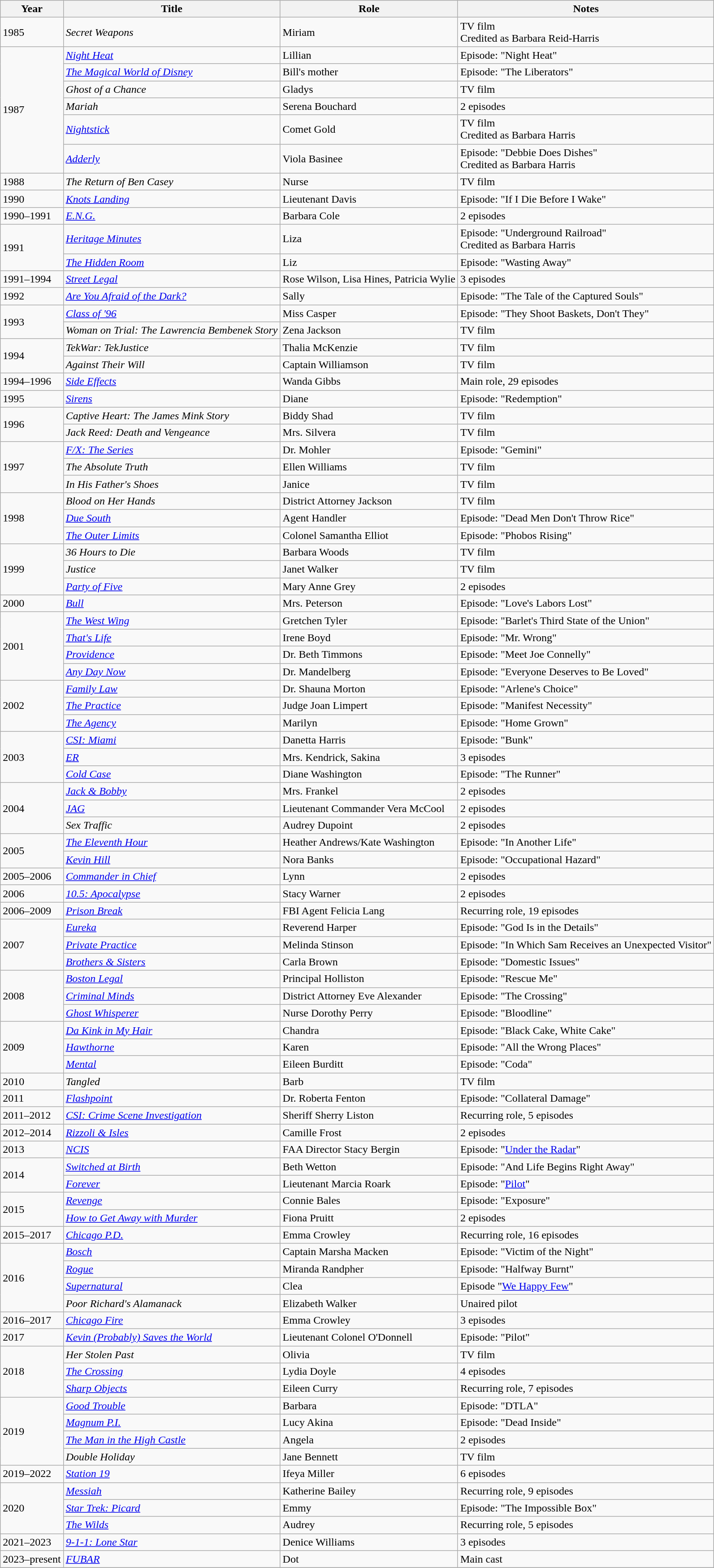<table class="wikitable sortable">
<tr>
<th>Year</th>
<th>Title</th>
<th>Role</th>
<th class="unsortable">Notes</th>
</tr>
<tr>
<td>1985</td>
<td><em>Secret Weapons</em></td>
<td>Miriam</td>
<td>TV film<br>Credited as Barbara Reid-Harris</td>
</tr>
<tr>
<td rowspan="6">1987</td>
<td><em><a href='#'>Night Heat</a></em></td>
<td>Lillian</td>
<td>Episode: "Night Heat"</td>
</tr>
<tr>
<td data-sort-value="Magical World of Disney, The"><em><a href='#'>The Magical World of Disney</a></em></td>
<td>Bill's mother</td>
<td>Episode: "The Liberators"</td>
</tr>
<tr>
<td><em>Ghost of a Chance</em></td>
<td>Gladys</td>
<td>TV film</td>
</tr>
<tr>
<td><em>Mariah</em></td>
<td>Serena Bouchard</td>
<td>2 episodes</td>
</tr>
<tr>
<td><em><a href='#'>Nightstick</a></em></td>
<td>Comet Gold</td>
<td>TV film<br>Credited as Barbara Harris</td>
</tr>
<tr>
<td><em><a href='#'>Adderly</a></em></td>
<td>Viola Basinee</td>
<td>Episode: "Debbie Does Dishes"<br>Credited as Barbara Harris</td>
</tr>
<tr>
<td>1988</td>
<td data-sort-value="Return of Ben Casey, The"><em>The Return of Ben Casey</em></td>
<td>Nurse</td>
<td>TV film</td>
</tr>
<tr>
<td>1990</td>
<td><em><a href='#'>Knots Landing</a></em></td>
<td>Lieutenant Davis</td>
<td>Episode: "If I Die Before I Wake"</td>
</tr>
<tr>
<td>1990–1991</td>
<td><em><a href='#'>E.N.G.</a></em></td>
<td>Barbara Cole</td>
<td>2 episodes</td>
</tr>
<tr>
<td rowspan="2">1991</td>
<td><em><a href='#'>Heritage Minutes</a></em></td>
<td>Liza</td>
<td>Episode: "Underground Railroad"<br>Credited as Barbara Harris</td>
</tr>
<tr>
<td data-sort-value="Hidden Room, The"><em><a href='#'>The Hidden Room</a></em></td>
<td>Liz</td>
<td>Episode: "Wasting Away"</td>
</tr>
<tr>
<td>1991–1994</td>
<td><em><a href='#'>Street Legal</a></em></td>
<td>Rose Wilson, Lisa Hines, Patricia Wylie</td>
<td>3 episodes</td>
</tr>
<tr>
<td>1992</td>
<td><em><a href='#'>Are You Afraid of the Dark?</a></em></td>
<td>Sally</td>
<td>Episode: "The Tale of the Captured Souls"</td>
</tr>
<tr>
<td rowspan="2">1993</td>
<td><em><a href='#'>Class of '96</a></em></td>
<td>Miss Casper</td>
<td>Episode: "They Shoot Baskets, Don't They"</td>
</tr>
<tr>
<td><em>Woman on Trial: The Lawrencia Bembenek Story</em></td>
<td>Zena Jackson</td>
<td>TV film</td>
</tr>
<tr>
<td rowspan="2">1994</td>
<td><em>TekWar: TekJustice</em></td>
<td>Thalia McKenzie</td>
<td>TV film</td>
</tr>
<tr>
<td><em>Against Their Will</em></td>
<td>Captain Williamson</td>
<td>TV film</td>
</tr>
<tr>
<td>1994–1996</td>
<td><em><a href='#'>Side Effects</a></em></td>
<td>Wanda Gibbs</td>
<td>Main role, 29 episodes</td>
</tr>
<tr>
<td>1995</td>
<td><em><a href='#'>Sirens</a></em></td>
<td>Diane</td>
<td>Episode: "Redemption"</td>
</tr>
<tr>
<td rowspan="2">1996</td>
<td><em>Captive Heart: The James Mink Story</em></td>
<td>Biddy Shad</td>
<td>TV film</td>
</tr>
<tr>
<td><em>Jack Reed: Death and Vengeance</em></td>
<td>Mrs. Silvera</td>
<td>TV film</td>
</tr>
<tr>
<td rowspan="3">1997</td>
<td><em><a href='#'>F/X: The Series</a></em></td>
<td>Dr. Mohler</td>
<td>Episode: "Gemini"</td>
</tr>
<tr>
<td data-sort-value="Absolute Truth, The"><em>The Absolute Truth</em></td>
<td>Ellen Williams</td>
<td>TV film</td>
</tr>
<tr>
<td><em>In His Father's Shoes</em></td>
<td>Janice</td>
<td>TV film</td>
</tr>
<tr>
<td rowspan="3">1998</td>
<td><em>Blood on Her Hands</em></td>
<td>District Attorney Jackson</td>
<td>TV film</td>
</tr>
<tr>
<td><em><a href='#'>Due South</a></em></td>
<td>Agent Handler</td>
<td>Episode: "Dead Men Don't Throw Rice"</td>
</tr>
<tr>
<td data-sort-value="Outer Limits, The"><em><a href='#'>The Outer Limits</a></em></td>
<td>Colonel Samantha Elliot</td>
<td>Episode: "Phobos Rising"</td>
</tr>
<tr>
<td rowspan="3">1999</td>
<td><em>36 Hours to Die</em></td>
<td>Barbara Woods</td>
<td>TV film</td>
</tr>
<tr>
<td><em>Justice</em></td>
<td>Janet Walker</td>
<td>TV film</td>
</tr>
<tr>
<td><em><a href='#'>Party of Five</a></em></td>
<td>Mary Anne Grey</td>
<td>2 episodes</td>
</tr>
<tr>
<td>2000</td>
<td><em><a href='#'>Bull</a></em></td>
<td>Mrs. Peterson</td>
<td>Episode: "Love's Labors Lost"</td>
</tr>
<tr>
<td rowspan="4">2001</td>
<td data-sort-value="West Wing, The"><em><a href='#'>The West Wing</a></em></td>
<td>Gretchen Tyler</td>
<td>Episode: "Barlet's Third State of the Union"</td>
</tr>
<tr>
<td><em><a href='#'>That's Life</a></em></td>
<td>Irene Boyd</td>
<td>Episode: "Mr. Wrong"</td>
</tr>
<tr>
<td><em><a href='#'>Providence</a></em></td>
<td>Dr. Beth Timmons</td>
<td>Episode: "Meet Joe Connelly"</td>
</tr>
<tr>
<td><em><a href='#'>Any Day Now</a></em></td>
<td>Dr. Mandelberg</td>
<td>Episode: "Everyone Deserves to Be Loved"</td>
</tr>
<tr>
<td rowspan="3">2002</td>
<td><em><a href='#'>Family Law</a></em></td>
<td>Dr. Shauna Morton</td>
<td>Episode: "Arlene's Choice"</td>
</tr>
<tr>
<td data-sort-value="Practice, The"><em><a href='#'>The Practice</a></em></td>
<td>Judge Joan Limpert</td>
<td>Episode: "Manifest Necessity"</td>
</tr>
<tr>
<td data-sort-value="Agency, The"><em><a href='#'>The Agency</a></em></td>
<td>Marilyn</td>
<td>Episode: "Home Grown"</td>
</tr>
<tr>
<td rowspan="3">2003</td>
<td><em><a href='#'>CSI: Miami</a></em></td>
<td>Danetta Harris</td>
<td>Episode: "Bunk"</td>
</tr>
<tr>
<td><em><a href='#'>ER</a></em></td>
<td>Mrs. Kendrick, Sakina</td>
<td>3 episodes</td>
</tr>
<tr>
<td><em><a href='#'>Cold Case</a></em></td>
<td>Diane Washington</td>
<td>Episode: "The Runner"</td>
</tr>
<tr>
<td rowspan="3">2004</td>
<td><em><a href='#'>Jack & Bobby</a></em></td>
<td>Mrs. Frankel</td>
<td>2 episodes</td>
</tr>
<tr>
<td><em><a href='#'>JAG</a></em></td>
<td>Lieutenant Commander Vera McCool</td>
<td>2 episodes</td>
</tr>
<tr>
<td><em>Sex Traffic</em></td>
<td>Audrey Dupoint</td>
<td>2 episodes</td>
</tr>
<tr>
<td rowspan="2">2005</td>
<td data-sort-value="Eleventh Hour, The"><em><a href='#'>The Eleventh Hour</a></em></td>
<td>Heather Andrews/Kate Washington</td>
<td>Episode: "In Another Life"</td>
</tr>
<tr>
<td><em><a href='#'>Kevin Hill</a></em></td>
<td>Nora Banks</td>
<td>Episode: "Occupational Hazard"</td>
</tr>
<tr>
<td>2005–2006</td>
<td><em><a href='#'>Commander in Chief</a></em></td>
<td>Lynn</td>
<td>2 episodes</td>
</tr>
<tr>
<td>2006</td>
<td><em><a href='#'>10.5: Apocalypse</a></em></td>
<td>Stacy Warner</td>
<td>2 episodes</td>
</tr>
<tr>
<td>2006–2009</td>
<td><em><a href='#'>Prison Break</a></em></td>
<td>FBI Agent Felicia Lang</td>
<td>Recurring role, 19 episodes</td>
</tr>
<tr>
<td rowspan="3">2007</td>
<td><em><a href='#'>Eureka</a></em></td>
<td>Reverend Harper</td>
<td>Episode: "God Is in the Details"</td>
</tr>
<tr>
<td><em><a href='#'>Private Practice</a></em></td>
<td>Melinda Stinson</td>
<td>Episode: "In Which Sam Receives an Unexpected Visitor"</td>
</tr>
<tr>
<td><em><a href='#'>Brothers & Sisters</a></em></td>
<td>Carla Brown</td>
<td>Episode: "Domestic Issues"</td>
</tr>
<tr>
<td rowspan="3">2008</td>
<td><em><a href='#'>Boston Legal</a></em></td>
<td>Principal Holliston</td>
<td>Episode: "Rescue Me"</td>
</tr>
<tr>
<td><em><a href='#'>Criminal Minds</a></em></td>
<td>District Attorney Eve Alexander</td>
<td>Episode: "The Crossing"</td>
</tr>
<tr>
<td><em><a href='#'>Ghost Whisperer</a></em></td>
<td>Nurse Dorothy Perry</td>
<td>Episode: "Bloodline"</td>
</tr>
<tr>
<td rowspan="3">2009</td>
<td><em><a href='#'>Da Kink in My Hair</a></em></td>
<td>Chandra</td>
<td>Episode: "Black Cake, White Cake"</td>
</tr>
<tr>
<td><em><a href='#'>Hawthorne</a></em></td>
<td>Karen</td>
<td>Episode: "All the Wrong Places"</td>
</tr>
<tr>
<td><em><a href='#'>Mental</a></em></td>
<td>Eileen Burditt</td>
<td>Episode: "Coda"</td>
</tr>
<tr>
<td>2010</td>
<td><em>Tangled</em></td>
<td>Barb</td>
<td>TV film</td>
</tr>
<tr>
<td>2011</td>
<td><em><a href='#'>Flashpoint</a></em></td>
<td>Dr. Roberta Fenton</td>
<td>Episode: "Collateral Damage"</td>
</tr>
<tr>
<td>2011–2012</td>
<td><em><a href='#'>CSI: Crime Scene Investigation</a></em></td>
<td>Sheriff Sherry Liston</td>
<td>Recurring role, 5 episodes</td>
</tr>
<tr>
<td>2012–2014</td>
<td><em><a href='#'>Rizzoli & Isles</a></em></td>
<td>Camille Frost</td>
<td>2 episodes</td>
</tr>
<tr>
<td>2013</td>
<td><em><a href='#'>NCIS</a></em></td>
<td>FAA Director Stacy Bergin</td>
<td>Episode: "<a href='#'>Under the Radar</a>"</td>
</tr>
<tr>
<td rowspan="2">2014</td>
<td><em><a href='#'>Switched at Birth</a></em></td>
<td>Beth Wetton</td>
<td>Episode: "And Life Begins Right Away"</td>
</tr>
<tr>
<td><em><a href='#'>Forever</a></em></td>
<td>Lieutenant Marcia Roark</td>
<td>Episode: "<a href='#'>Pilot</a>"</td>
</tr>
<tr>
<td rowspan="2">2015</td>
<td><em><a href='#'>Revenge</a></em></td>
<td>Connie Bales</td>
<td>Episode: "Exposure"</td>
</tr>
<tr>
<td><em><a href='#'>How to Get Away with Murder</a></em></td>
<td>Fiona Pruitt</td>
<td>2 episodes</td>
</tr>
<tr>
<td>2015–2017</td>
<td><em><a href='#'>Chicago P.D.</a></em></td>
<td>Emma Crowley</td>
<td>Recurring role, 16 episodes</td>
</tr>
<tr>
<td rowspan="4">2016</td>
<td><em><a href='#'>Bosch</a></em></td>
<td>Captain Marsha Macken</td>
<td>Episode: "Victim of the Night"</td>
</tr>
<tr>
<td><em><a href='#'>Rogue</a></em></td>
<td>Miranda Randpher</td>
<td>Episode: "Halfway Burnt"</td>
</tr>
<tr>
<td><em><a href='#'>Supernatural</a></em></td>
<td>Clea</td>
<td>Episode "<a href='#'>We Happy Few</a>"</td>
</tr>
<tr>
<td><em>Poor Richard's Alamanack</em></td>
<td>Elizabeth Walker</td>
<td>Unaired pilot</td>
</tr>
<tr>
<td>2016–2017</td>
<td><em><a href='#'>Chicago Fire</a></em></td>
<td>Emma Crowley</td>
<td>3 episodes</td>
</tr>
<tr>
<td>2017</td>
<td><em><a href='#'>Kevin (Probably) Saves the World</a></em></td>
<td>Lieutenant Colonel O'Donnell</td>
<td>Episode: "Pilot"</td>
</tr>
<tr>
<td rowspan="3">2018</td>
<td><em>Her Stolen Past</em></td>
<td>Olivia</td>
<td>TV film</td>
</tr>
<tr>
<td data-sort-value="Crossing, The"><em><a href='#'>The Crossing</a></em></td>
<td>Lydia Doyle</td>
<td>4 episodes</td>
</tr>
<tr>
<td><em><a href='#'>Sharp Objects</a></em></td>
<td>Eileen Curry</td>
<td>Recurring role, 7 episodes</td>
</tr>
<tr>
<td rowspan="4">2019</td>
<td><em><a href='#'>Good Trouble</a></em></td>
<td>Barbara</td>
<td>Episode: "DTLA"</td>
</tr>
<tr>
<td><em><a href='#'>Magnum P.I.</a></em></td>
<td>Lucy Akina</td>
<td>Episode: "Dead Inside"</td>
</tr>
<tr>
<td data-sort-value="Man in the High Castle, The"><em><a href='#'>The Man in the High Castle</a></em></td>
<td>Angela</td>
<td>2 episodes</td>
</tr>
<tr>
<td><em>Double Holiday</em></td>
<td>Jane Bennett</td>
<td>TV film</td>
</tr>
<tr>
<td>2019–2022</td>
<td><em><a href='#'>Station 19</a></em></td>
<td>Ifeya Miller</td>
<td>6 episodes</td>
</tr>
<tr>
<td rowspan="3">2020</td>
<td><em><a href='#'>Messiah</a></em></td>
<td>Katherine Bailey</td>
<td>Recurring role, 9 episodes</td>
</tr>
<tr>
<td><em><a href='#'>Star Trek: Picard</a></em></td>
<td>Emmy</td>
<td>Episode: "The Impossible Box"</td>
</tr>
<tr>
<td data-sort-value="Wilds, The"><em><a href='#'>The Wilds</a></em></td>
<td>Audrey</td>
<td>Recurring role, 5 episodes</td>
</tr>
<tr>
<td>2021–2023</td>
<td><em><a href='#'>9-1-1: Lone Star</a></em></td>
<td>Denice Williams</td>
<td>3 episodes</td>
</tr>
<tr>
<td>2023–present</td>
<td><em><a href='#'>FUBAR</a></em></td>
<td>Dot</td>
<td>Main cast</td>
</tr>
<tr>
</tr>
</table>
